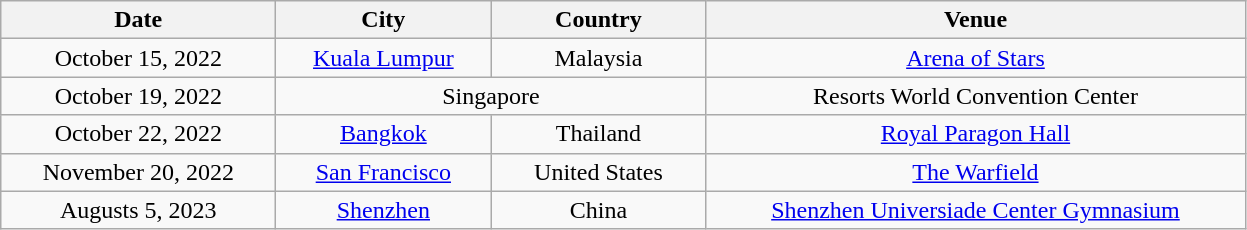<table class="wikitable" style="text-align:center;">
<tr>
<th scope="col" style="width:11em;">Date</th>
<th scope="col" style="width:8.5em;">City</th>
<th scope="col" style="width:8.5em;">Country</th>
<th scope="col" style="width:22em;">Venue</th>
</tr>
<tr>
<td>October 15, 2022</td>
<td><a href='#'>Kuala Lumpur</a></td>
<td>Malaysia</td>
<td><a href='#'>Arena of Stars</a></td>
</tr>
<tr>
<td>October 19, 2022</td>
<td colspan="2">Singapore</td>
<td>Resorts World Convention Center</td>
</tr>
<tr>
<td>October 22, 2022</td>
<td><a href='#'>Bangkok</a></td>
<td>Thailand</td>
<td><a href='#'>Royal Paragon Hall</a></td>
</tr>
<tr>
<td>November 20, 2022</td>
<td><a href='#'>San Francisco</a></td>
<td>United States</td>
<td><a href='#'>The Warfield</a></td>
</tr>
<tr>
<td>Augusts 5, 2023</td>
<td><a href='#'>Shenzhen</a></td>
<td>China</td>
<td><a href='#'>Shenzhen Universiade Center Gymnasium</a></td>
</tr>
</table>
